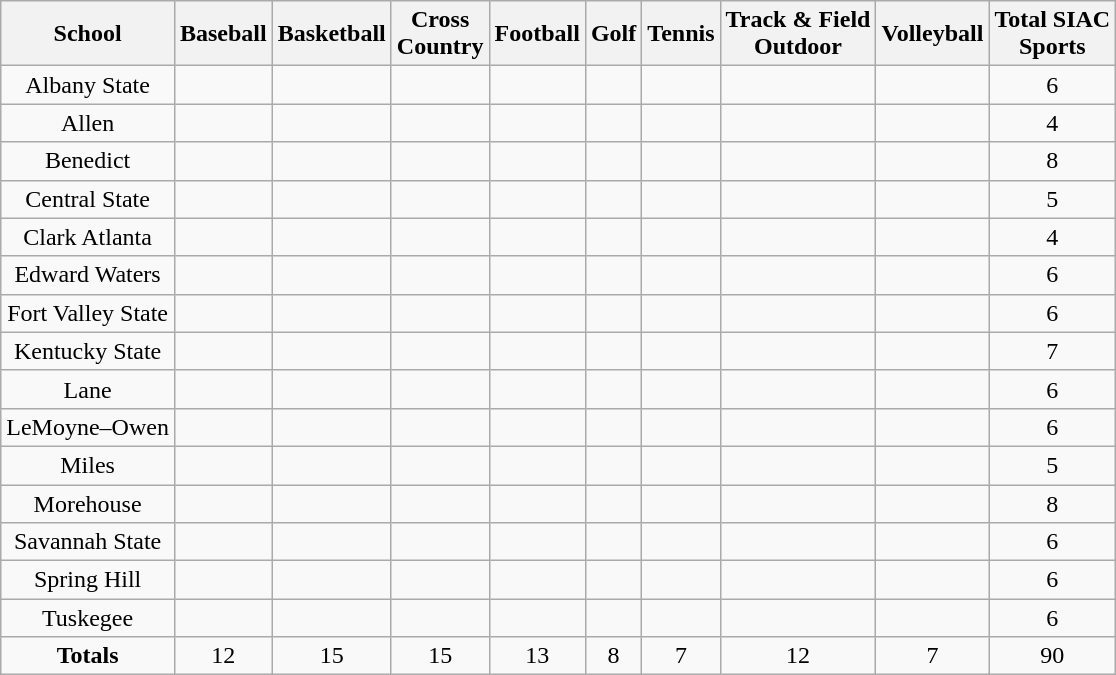<table class="wikitable" style="text-align:center">
<tr>
<th>School</th>
<th>Baseball</th>
<th>Basketball</th>
<th>Cross<br>Country</th>
<th>Football</th>
<th>Golf</th>
<th>Tennis</th>
<th>Track & Field<br>Outdoor</th>
<th>Volleyball</th>
<th>Total SIAC<br>Sports</th>
</tr>
<tr>
<td>Albany State</td>
<td></td>
<td></td>
<td></td>
<td></td>
<td></td>
<td></td>
<td></td>
<td></td>
<td>6</td>
</tr>
<tr>
<td>Allen</td>
<td></td>
<td></td>
<td></td>
<td></td>
<td></td>
<td></td>
<td></td>
<td></td>
<td>4</td>
</tr>
<tr>
<td>Benedict</td>
<td></td>
<td></td>
<td></td>
<td></td>
<td></td>
<td></td>
<td></td>
<td></td>
<td>8</td>
</tr>
<tr>
<td>Central State</td>
<td></td>
<td></td>
<td></td>
<td></td>
<td></td>
<td></td>
<td></td>
<td></td>
<td>5</td>
</tr>
<tr>
<td>Clark Atlanta</td>
<td></td>
<td></td>
<td></td>
<td></td>
<td></td>
<td></td>
<td></td>
<td></td>
<td>4</td>
</tr>
<tr>
<td>Edward Waters</td>
<td></td>
<td></td>
<td></td>
<td></td>
<td></td>
<td></td>
<td></td>
<td></td>
<td>6</td>
</tr>
<tr>
<td>Fort Valley State</td>
<td></td>
<td></td>
<td></td>
<td></td>
<td></td>
<td></td>
<td></td>
<td></td>
<td>6</td>
</tr>
<tr>
<td>Kentucky State</td>
<td></td>
<td></td>
<td></td>
<td></td>
<td></td>
<td></td>
<td></td>
<td></td>
<td>7</td>
</tr>
<tr>
<td>Lane</td>
<td></td>
<td></td>
<td></td>
<td></td>
<td></td>
<td></td>
<td></td>
<td></td>
<td>6</td>
</tr>
<tr>
<td>LeMoyne–Owen</td>
<td></td>
<td></td>
<td></td>
<td></td>
<td></td>
<td></td>
<td></td>
<td></td>
<td>6</td>
</tr>
<tr>
<td>Miles</td>
<td></td>
<td></td>
<td></td>
<td></td>
<td></td>
<td></td>
<td></td>
<td></td>
<td>5</td>
</tr>
<tr>
<td>Morehouse</td>
<td></td>
<td></td>
<td></td>
<td></td>
<td></td>
<td></td>
<td></td>
<td></td>
<td>8</td>
</tr>
<tr>
<td>Savannah State</td>
<td></td>
<td></td>
<td></td>
<td></td>
<td></td>
<td></td>
<td></td>
<td></td>
<td>6</td>
</tr>
<tr>
<td>Spring Hill</td>
<td></td>
<td></td>
<td></td>
<td></td>
<td></td>
<td></td>
<td></td>
<td></td>
<td>6</td>
</tr>
<tr>
<td>Tuskegee</td>
<td></td>
<td></td>
<td></td>
<td></td>
<td></td>
<td></td>
<td></td>
<td></td>
<td>6</td>
</tr>
<tr>
<td><strong>Totals</strong></td>
<td>12</td>
<td>15</td>
<td>15</td>
<td>13</td>
<td>8</td>
<td>7</td>
<td>12</td>
<td>7</td>
<td>90</td>
</tr>
</table>
